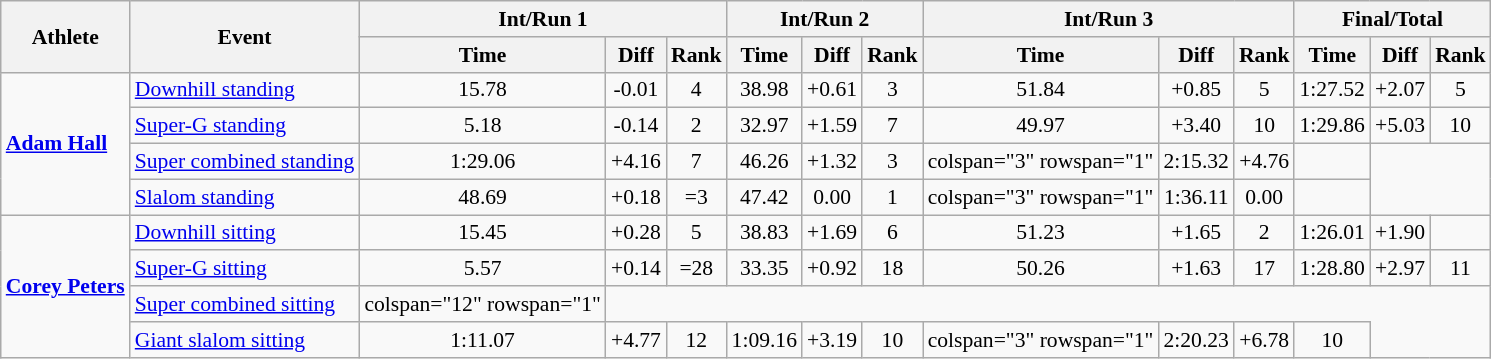<table class="wikitable" style="font-size:90%">
<tr>
<th rowspan="2">Athlete</th>
<th rowspan="2">Event</th>
<th colspan="3">Int/Run 1</th>
<th colspan="3">Int/Run 2</th>
<th colspan="3">Int/Run 3</th>
<th colspan="3">Final/Total</th>
</tr>
<tr>
<th>Time</th>
<th>Diff</th>
<th>Rank</th>
<th>Time</th>
<th>Diff</th>
<th>Rank</th>
<th>Time</th>
<th>Diff</th>
<th>Rank</th>
<th>Time</th>
<th>Diff</th>
<th>Rank</th>
</tr>
<tr>
<td rowspan=4><strong><a href='#'>Adam Hall</a></strong></td>
<td><a href='#'>Downhill standing</a></td>
<td align="center">15.78</td>
<td align="center">-0.01</td>
<td align="center">4</td>
<td align="center">38.98</td>
<td align="center">+0.61</td>
<td align="center">3</td>
<td align="center">51.84</td>
<td align="center">+0.85</td>
<td align="center">5</td>
<td align="center">1:27.52</td>
<td align="center">+2.07</td>
<td align="center">5</td>
</tr>
<tr>
<td><a href='#'>Super-G standing</a></td>
<td align="center">5.18</td>
<td align="center">-0.14</td>
<td align="center">2</td>
<td align="center">32.97</td>
<td align="center">+1.59</td>
<td align="center">7</td>
<td align="center">49.97</td>
<td align="center">+3.40</td>
<td align="center">10</td>
<td align="center">1:29.86</td>
<td align="center">+5.03</td>
<td align="center">10</td>
</tr>
<tr>
<td><a href='#'>Super combined standing</a></td>
<td align="center">1:29.06</td>
<td align="center">+4.16</td>
<td align="center">7</td>
<td align="center">46.26</td>
<td align="center">+1.32</td>
<td align="center">3</td>
<td>colspan="3" rowspan="1"</td>
<td align="center">2:15.32</td>
<td align="center">+4.76</td>
<td align="center"></td>
</tr>
<tr>
<td><a href='#'>Slalom standing</a></td>
<td align="center">48.69</td>
<td align="center">+0.18</td>
<td align="center">=3</td>
<td align="center">47.42</td>
<td align="center">0.00</td>
<td align="center">1</td>
<td>colspan="3" rowspan="1"</td>
<td align="center">1:36.11</td>
<td align="center">0.00</td>
<td align="center"></td>
</tr>
<tr>
<td rowspan=4><strong><a href='#'>Corey Peters</a></strong></td>
<td><a href='#'>Downhill sitting</a></td>
<td align="center">15.45</td>
<td align="center">+0.28</td>
<td align="center">5</td>
<td align="center">38.83</td>
<td align="center">+1.69</td>
<td align="center">6</td>
<td align="center">51.23</td>
<td align="center">+1.65</td>
<td align="center">2</td>
<td align="center">1:26.01</td>
<td align="center">+1.90</td>
<td align="center"></td>
</tr>
<tr>
<td><a href='#'>Super-G sitting</a></td>
<td align="center">5.57</td>
<td align="center">+0.14</td>
<td align="center">=28</td>
<td align="center">33.35</td>
<td align="center">+0.92</td>
<td align="center">18</td>
<td align="center">50.26</td>
<td align="center">+1.63</td>
<td align="center">17</td>
<td align="center">1:28.80</td>
<td align="center">+2.97</td>
<td align="center">11</td>
</tr>
<tr>
<td><a href='#'>Super combined sitting</a></td>
<td>colspan="12" rowspan="1"</td>
</tr>
<tr>
<td><a href='#'>Giant slalom sitting</a></td>
<td align="center">1:11.07</td>
<td align="center">+4.77</td>
<td align="center">12</td>
<td align="center">1:09.16</td>
<td align="center">+3.19</td>
<td align="center">10</td>
<td>colspan="3" rowspan="1"</td>
<td align="center">2:20.23</td>
<td align="center">+6.78</td>
<td align="center">10</td>
</tr>
</table>
